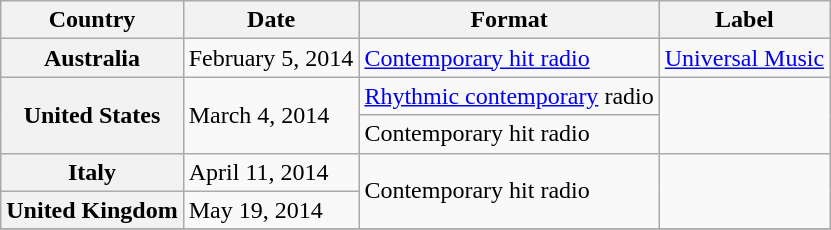<table class="wikitable plainrowheaders">
<tr>
<th>Country</th>
<th>Date</th>
<th>Format</th>
<th>Label</th>
</tr>
<tr>
<th scope="row">Australia</th>
<td>February 5, 2014</td>
<td><a href='#'>Contemporary hit radio</a></td>
<td><a href='#'>Universal Music</a></td>
</tr>
<tr>
<th scope="row" rowspan="2">United States</th>
<td rowspan="2">March 4, 2014</td>
<td><a href='#'>Rhythmic contemporary</a> radio</td>
<td rowspan="2"></td>
</tr>
<tr>
<td>Contemporary hit radio</td>
</tr>
<tr>
<th scope="row">Italy</th>
<td>April 11, 2014</td>
<td rowspan="2">Contemporary hit radio</td>
<td rowspan="2"></td>
</tr>
<tr>
<th scope="row">United Kingdom</th>
<td>May 19, 2014</td>
</tr>
<tr>
</tr>
</table>
